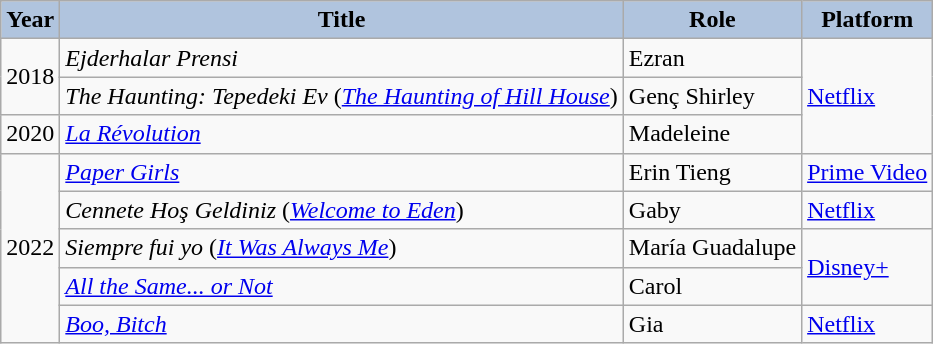<table class="wikitable">
<tr>
<th style="background:#B0C4DE;">Year</th>
<th style="background:#B0C4DE;">Title</th>
<th style="background:#B0C4DE;">Role</th>
<th style="background:#B0C4DE;">Platform</th>
</tr>
<tr>
<td rowspan="2">2018</td>
<td><em>Ejderhalar Prensi</em></td>
<td>Ezran</td>
<td rowspan="3"><a href='#'>Netflix</a></td>
</tr>
<tr>
<td><em>The Haunting: Tepedeki Ev</em> (<em><a href='#'>The Haunting of Hill House</a></em>)</td>
<td>Genç Shirley</td>
</tr>
<tr>
<td>2020</td>
<td><em><a href='#'>La Révolution</a></em></td>
<td>Madeleine</td>
</tr>
<tr>
<td rowspan="5">2022</td>
<td><em><a href='#'>Paper Girls</a></em></td>
<td>Erin Tieng</td>
<td><a href='#'>Prime Video</a></td>
</tr>
<tr>
<td><em>Cennete Hoş Geldiniz</em> (<em><a href='#'>Welcome to Eden</a></em>)</td>
<td>Gaby</td>
<td><a href='#'>Netflix</a></td>
</tr>
<tr>
<td><em>Siempre fui yo</em> (<em><a href='#'>It Was Always Me</a></em>)</td>
<td>María Guadalupe</td>
<td rowspan="2"><a href='#'>Disney+</a></td>
</tr>
<tr>
<td><em><a href='#'>All the Same... or Not</a></em></td>
<td>Carol</td>
</tr>
<tr>
<td><em><a href='#'>Boo, Bitch</a></em></td>
<td>Gia</td>
<td><a href='#'>Netflix</a></td>
</tr>
</table>
